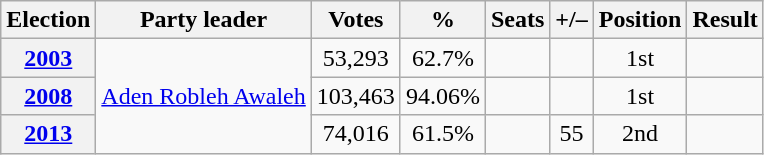<table class=wikitable style=text-align:center>
<tr>
<th><strong>Election</strong></th>
<th>Party leader</th>
<th><strong>Votes</strong></th>
<th><strong>%</strong></th>
<th><strong>Seats</strong></th>
<th>+/–</th>
<th>Position</th>
<th><strong>Result</strong></th>
</tr>
<tr>
<th><a href='#'>2003</a></th>
<td rowspan="3"><a href='#'>Aden Robleh Awaleh</a></td>
<td>53,293<br></td>
<td>62.7%</td>
<td></td>
<td></td>
<td> 1st</td>
<td></td>
</tr>
<tr>
<th><a href='#'>2008</a></th>
<td>103,463<br></td>
<td>94.06%</td>
<td></td>
<td></td>
<td> 1st</td>
<td></td>
</tr>
<tr>
<th><a href='#'>2013</a></th>
<td>74,016<br></td>
<td>61.5%</td>
<td></td>
<td> 55</td>
<td> 2nd</td>
<td></td>
</tr>
</table>
